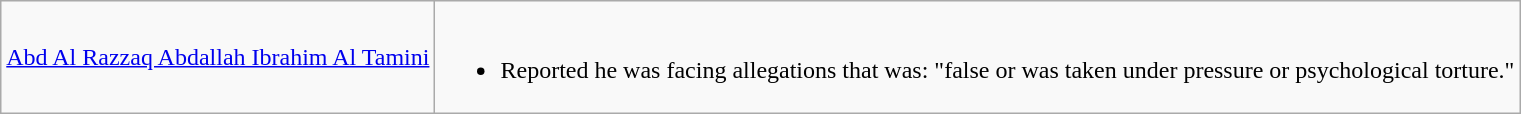<table class="wikitable">
<tr>
<td><a href='#'>Abd Al Razzaq Abdallah Ibrahim Al Tamini</a></td>
<td><br><ul><li>Reported he was facing allegations that was: "false or was taken under pressure or psychological torture."</li></ul></td>
</tr>
</table>
